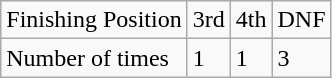<table class="wikitable">
<tr style=>
<td>Finishing Position</td>
<td>3rd</td>
<td>4th</td>
<td>DNF</td>
</tr>
<tr>
<td>Number of times</td>
<td>1</td>
<td>1</td>
<td>3</td>
</tr>
</table>
